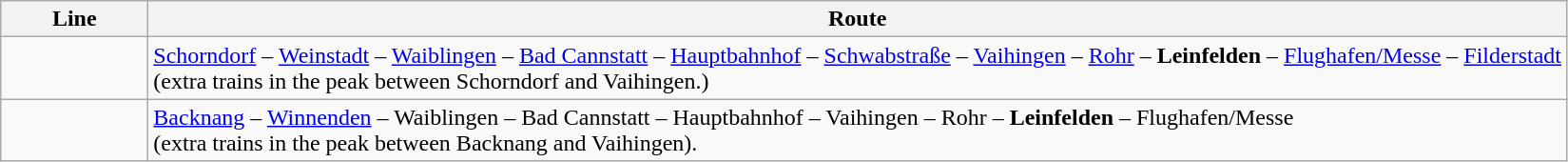<table class="wikitable">
<tr>
<th style="width:6em">Line</th>
<th>Route</th>
</tr>
<tr>
<td align="center"></td>
<td><a href='#'>Schorndorf</a> – <a href='#'>Weinstadt</a> – <a href='#'>Waiblingen</a> – <a href='#'>Bad Cannstatt</a> – <a href='#'>Hauptbahnhof</a> – <a href='#'>Schwabstraße</a> – <a href='#'>Vaihingen</a> – <a href='#'>Rohr</a> – <strong>Leinfelden</strong> –  <a href='#'>Flughafen/Messe</a> – <a href='#'>Filderstadt</a> <br>(extra trains in the peak between Schorndorf and Vaihingen.)</td>
</tr>
<tr>
<td align="center"></td>
<td><a href='#'>Backnang</a> – <a href='#'>Winnenden</a> – Waiblingen – Bad Cannstatt – Hauptbahnhof – Vaihingen – Rohr – <strong>Leinfelden</strong> – Flughafen/Messe<br>(extra trains in the peak between Backnang and Vaihingen).</td>
</tr>
</table>
